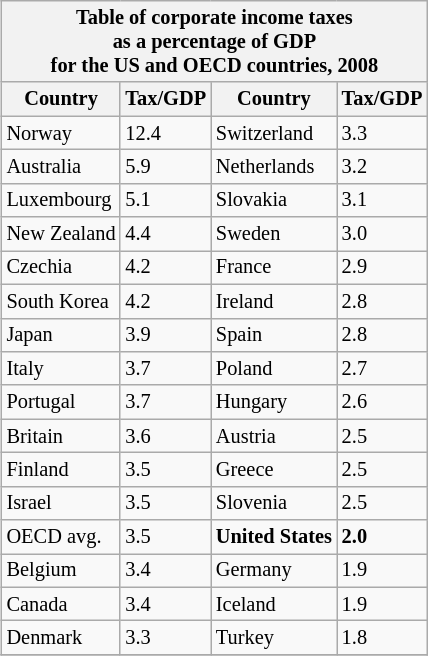<table class="wikitable collapsible = collapsed"   align= "right" style="margin:0 0 1em 1em; font-size: 85%; ">
<tr>
<th colspan = 4>Table of corporate income taxes <br> as a percentage of GDP <br> for the US and OECD countries, 2008</th>
</tr>
<tr>
<th>Country</th>
<th>Tax/GDP</th>
<th>Country</th>
<th>Tax/GDP</th>
</tr>
<tr>
<td>Norway</td>
<td>12.4</td>
<td>Switzerland</td>
<td>3.3</td>
</tr>
<tr>
<td>Australia</td>
<td>5.9</td>
<td>Netherlands</td>
<td>3.2</td>
</tr>
<tr>
<td>Luxembourg</td>
<td>5.1</td>
<td>Slovakia</td>
<td>3.1</td>
</tr>
<tr>
<td>New Zealand</td>
<td>4.4</td>
<td>Sweden</td>
<td>3.0</td>
</tr>
<tr>
<td>Czechia</td>
<td>4.2</td>
<td>France</td>
<td>2.9</td>
</tr>
<tr>
<td>South Korea</td>
<td>4.2</td>
<td>Ireland</td>
<td>2.8</td>
</tr>
<tr>
<td>Japan</td>
<td>3.9</td>
<td>Spain</td>
<td>2.8</td>
</tr>
<tr>
<td>Italy</td>
<td>3.7</td>
<td>Poland</td>
<td>2.7</td>
</tr>
<tr>
<td>Portugal</td>
<td>3.7</td>
<td>Hungary</td>
<td>2.6</td>
</tr>
<tr>
<td>Britain</td>
<td>3.6</td>
<td>Austria</td>
<td>2.5</td>
</tr>
<tr>
<td>Finland</td>
<td>3.5</td>
<td>Greece</td>
<td>2.5</td>
</tr>
<tr>
<td>Israel</td>
<td>3.5</td>
<td>Slovenia</td>
<td>2.5</td>
</tr>
<tr>
<td>OECD avg.</td>
<td>3.5</td>
<td><strong>United States</strong></td>
<td><strong>2.0</strong></td>
</tr>
<tr>
<td>Belgium</td>
<td>3.4</td>
<td>Germany</td>
<td>1.9</td>
</tr>
<tr>
<td>Canada</td>
<td>3.4</td>
<td>Iceland</td>
<td>1.9</td>
</tr>
<tr>
<td>Denmark</td>
<td>3.3</td>
<td>Turkey</td>
<td>1.8</td>
</tr>
<tr>
</tr>
</table>
